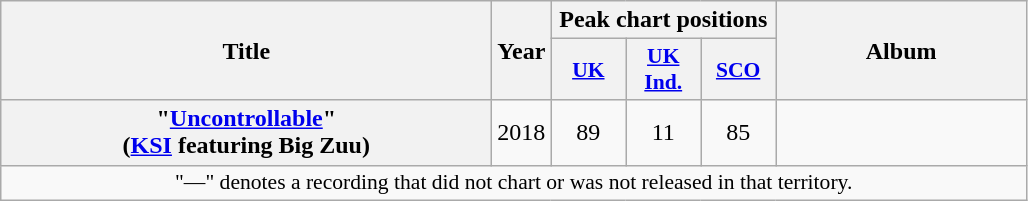<table class="wikitable plainrowheaders" style="text-align:center;">
<tr>
<th rowspan="2" scope="col" style="width:20em;">Title</th>
<th rowspan="2" scope="col" style="width:1em;">Year</th>
<th colspan="3" scope="col">Peak chart positions</th>
<th rowspan="2" scope="col" style="width:10em;">Album</th>
</tr>
<tr>
<th scope="col" style="width:3em;font-size:90%;"><a href='#'>UK</a></th>
<th scope="col" style="width:3em;font-size:90%;"><a href='#'>UK Ind.</a></th>
<th scope="col" style="width:3em;font-size:90%;"><a href='#'>SCO</a></th>
</tr>
<tr>
<th scope="row">"<a href='#'>Uncontrollable</a>"<br><span>(<a href='#'>KSI</a> featuring Big Zuu)</span></th>
<td>2018</td>
<td>89</td>
<td>11</td>
<td>85</td>
<td></td>
</tr>
<tr>
<td colspan="7" style="font-size:90%">"—" denotes a recording that did not chart or was not released in that territory.</td>
</tr>
</table>
